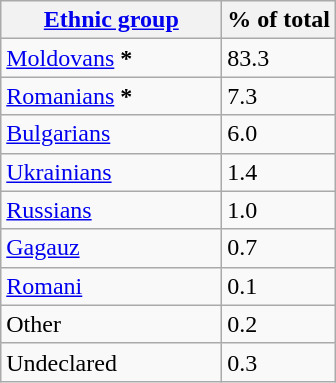<table class="wikitable sortable">
<tr>
<th style="width:140px;"><a href='#'>Ethnic group</a></th>
<th>% of total</th>
</tr>
<tr>
<td><a href='#'>Moldovans</a> <strong>*</strong></td>
<td>83.3</td>
</tr>
<tr>
<td><a href='#'>Romanians</a> <strong>*</strong></td>
<td>7.3</td>
</tr>
<tr>
<td><a href='#'>Bulgarians</a></td>
<td>6.0</td>
</tr>
<tr>
<td><a href='#'>Ukrainians</a></td>
<td>1.4</td>
</tr>
<tr>
<td><a href='#'>Russians</a></td>
<td>1.0</td>
</tr>
<tr>
<td><a href='#'>Gagauz</a></td>
<td>0.7</td>
</tr>
<tr>
<td><a href='#'>Romani</a></td>
<td>0.1</td>
</tr>
<tr>
<td>Other</td>
<td>0.2</td>
</tr>
<tr>
<td>Undeclared</td>
<td>0.3</td>
</tr>
</table>
